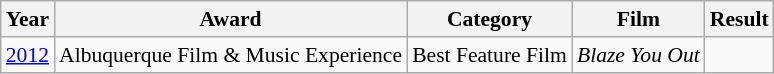<table class="wikitable" style="font-size: 90%;">
<tr>
<th>Year</th>
<th>Award</th>
<th>Category</th>
<th>Film</th>
<th>Result</th>
</tr>
<tr>
<td rowspan="2"><a href='#'>2012</a></td>
<td>Albuquerque Film & Music Experience</td>
<td>Best Feature Film</td>
<td rowspan="8"><em>Blaze You Out</em></td>
<td></td>
</tr>
</table>
